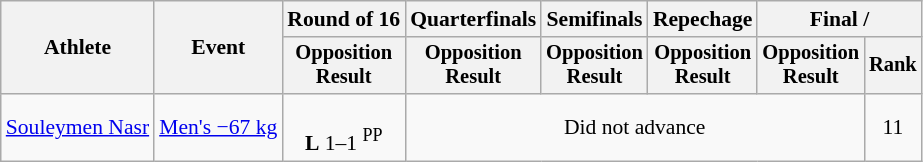<table class="wikitable" style="font-size:90%">
<tr>
<th rowspan=2>Athlete</th>
<th rowspan=2>Event</th>
<th>Round of 16</th>
<th>Quarterfinals</th>
<th>Semifinals</th>
<th>Repechage</th>
<th colspan=2>Final / </th>
</tr>
<tr style="font-size: 95%">
<th>Opposition<br>Result</th>
<th>Opposition<br>Result</th>
<th>Opposition<br>Result</th>
<th>Opposition<br>Result</th>
<th>Opposition<br>Result</th>
<th>Rank</th>
</tr>
<tr align=center>
<td align=left><a href='#'>Souleymen Nasr</a></td>
<td align=left><a href='#'>Men's −67 kg</a></td>
<td><br><strong>L</strong> 1–1 <sup>PP</sup></td>
<td Colspan=4>Did not advance</td>
<td>11</td>
</tr>
</table>
